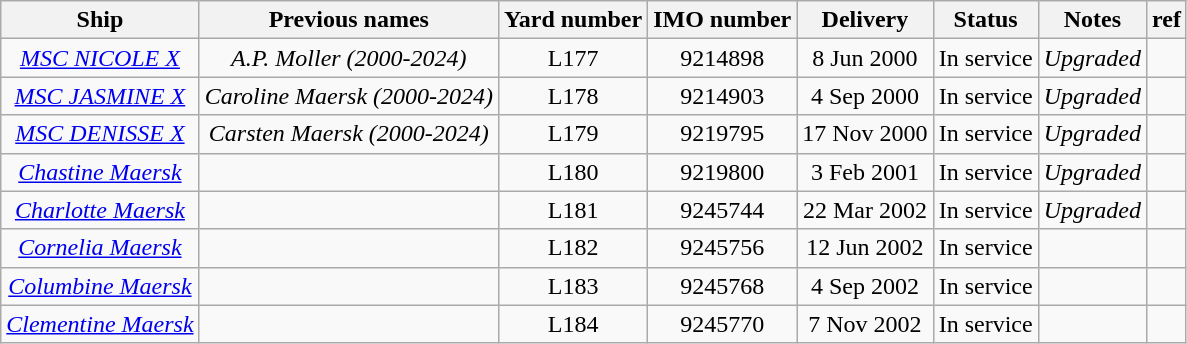<table class="wikitable" style="text-align:center">
<tr>
<th>Ship</th>
<th>Previous names</th>
<th>Yard number</th>
<th>IMO number</th>
<th>Delivery</th>
<th>Status</th>
<th>Notes</th>
<th>ref</th>
</tr>
<tr>
<td><em><a href='#'>MSC NICOLE X</a></em></td>
<td><em>A.P. Moller (2000-2024)</em></td>
<td>L177</td>
<td>9214898</td>
<td>8 Jun 2000</td>
<td>In service</td>
<td><em>Upgraded</em></td>
<td></td>
</tr>
<tr>
<td><em><a href='#'>MSC JASMINE X</a></em></td>
<td><em>Caroline Maersk (2000-2024)</em></td>
<td>L178</td>
<td>9214903</td>
<td>4 Sep 2000</td>
<td>In service</td>
<td><em>Upgraded</em></td>
<td></td>
</tr>
<tr>
<td><em><a href='#'>MSC DENISSE X</a></em></td>
<td><em>Carsten Maersk (2000-2024)</em></td>
<td>L179</td>
<td>9219795</td>
<td>17 Nov 2000</td>
<td>In service</td>
<td><em>Upgraded</em></td>
<td></td>
</tr>
<tr>
<td><em><a href='#'>Chastine Maersk</a></em></td>
<td></td>
<td>L180</td>
<td>9219800</td>
<td>3 Feb 2001</td>
<td>In service</td>
<td><em>Upgraded</em></td>
<td></td>
</tr>
<tr>
<td><em><a href='#'>Charlotte Maersk</a></em></td>
<td></td>
<td>L181</td>
<td>9245744</td>
<td>22 Mar 2002</td>
<td>In service</td>
<td><em>Upgraded</em></td>
<td></td>
</tr>
<tr>
<td><em><a href='#'>Cornelia Maersk</a></em></td>
<td></td>
<td>L182</td>
<td>9245756</td>
<td>12 Jun 2002</td>
<td>In service</td>
<td></td>
<td></td>
</tr>
<tr>
<td><em><a href='#'>Columbine Maersk</a></em></td>
<td></td>
<td>L183</td>
<td>9245768</td>
<td>4 Sep 2002</td>
<td>In service</td>
<td></td>
<td></td>
</tr>
<tr>
<td><em><a href='#'>Clementine Maersk</a></em></td>
<td></td>
<td>L184</td>
<td>9245770</td>
<td>7 Nov 2002</td>
<td>In service</td>
<td></td>
<td></td>
</tr>
</table>
